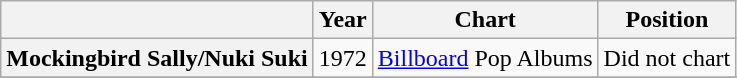<table class="wikitable">
<tr>
<th align="name"></th>
<th align="left">Year</th>
<th align="left">Chart</th>
<th align="left">Position</th>
</tr>
<tr>
<th align="left">Mockingbird Sally/Nuki Suki</th>
<td align="left">1972</td>
<td align="left"><a href='#'>Billboard</a> Pop Albums</td>
<td align="left">Did not chart</td>
</tr>
<tr>
</tr>
</table>
